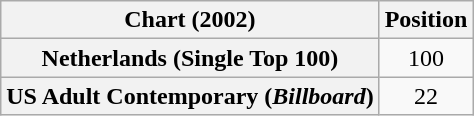<table class="wikitable plainrowheaders" style="text-align:center">
<tr>
<th>Chart (2002)</th>
<th>Position</th>
</tr>
<tr>
<th scope="row">Netherlands (Single Top 100)</th>
<td>100</td>
</tr>
<tr>
<th scope="row">US Adult Contemporary (<em>Billboard</em>)</th>
<td>22</td>
</tr>
</table>
